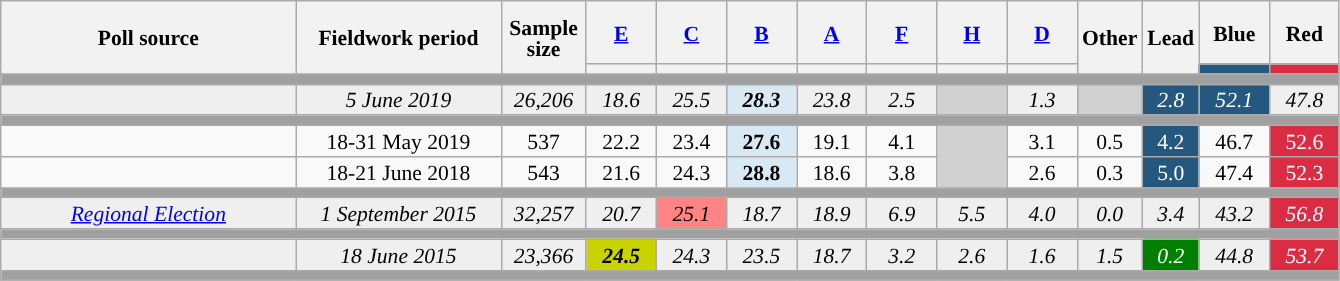<table class="wikitable sortable" style="text-align:center;font-size:90%;line-height:14px;">
<tr style="height:42px;">
<th style="width:190px;" rowspan="2">Poll source</th>
<th style="width:130px;" rowspan="2">Fieldwork period</th>
<th style="width:50px;" rowspan="2">Sample size</th>
<th style="width:40px;"><a href='#'>E</a></th>
<th style="width:40px;"><a href='#'>C</a></th>
<th style="width:40px;"><a href='#'>B</a></th>
<th style="width:40px;"><a href='#'>A</a></th>
<th style="width:40px;"><a href='#'>F</a></th>
<th style="width:40px;"><a href='#'>H</a></th>
<th style="width:40px;"><a href='#'>D</a></th>
<th style="width:30px;" rowspan="2">Other</th>
<th style="width:30px;" rowspan="2">Lead</th>
<th style="width:30px;">Blue</th>
<th style="width:30px;">Red</th>
</tr>
<tr>
<th style="color:inherit;background:"></th>
<th style="color:inherit;background:"></th>
<th style="color:inherit;background:"></th>
<th style="color:inherit;background:"></th>
<th style="color:inherit;background:"></th>
<th style="color:inherit;background:"></th>
<th style="color:inherit;background:"></th>
<th style="background:#25587E; width:40px;"></th>
<th style="background:#DA2C43; width:40px;"></th>
</tr>
<tr>
<td colspan="15" style="background:#A0A0A0"></td>
</tr>
<tr style="background:#EFEFEF;">
<td><em></em></td>
<td data-sort-value="2019-06-05"><em>5 June 2019</em></td>
<td><em>26,206</em></td>
<td><em>18.6</em></td>
<td><em>25.5</em></td>
<td align="center" style="background:#D9E9F4"><strong><em>28.3</em></strong></td>
<td><em>23.8</em></td>
<td><em>2.5</em></td>
<td style="background:#D0D0D0; width:1px;"></td>
<td><em>1.3</em></td>
<td style="background:#D0D0D0; width:1px;"></td>
<td style="background:#25587E; color:white;"><em>2.8</em></td>
<td style="background:#25587E; color:white;"><em>52.1</em></td>
<td><em>47.8</em></td>
</tr>
<tr>
<td colspan="15" style="background:#A0A0A0"></td>
</tr>
<tr>
<td></td>
<td data-sort-value="2019-05-31">18-31 May 2019</td>
<td>537</td>
<td>22.2</td>
<td>23.4</td>
<td align="center" style="background:#D9E9F4"><strong>27.6</strong></td>
<td>19.1</td>
<td>4.1</td>
<td rowspan="2" style="background:#D0D0D0; width:1px;"></td>
<td>3.1</td>
<td>0.5</td>
<td style="background:#25587E; color:white;">4.2</td>
<td>46.7</td>
<td style="background:#DA2C43; color:white">52.6</td>
</tr>
<tr>
<td></td>
<td data-sort-value="2018-06-21">18-21 June 2018</td>
<td>543</td>
<td>21.6</td>
<td>24.3</td>
<td align="center" style="background:#D9E9F4"><strong>28.8</strong></td>
<td>18.6</td>
<td>3.8</td>
<td>2.6</td>
<td>0.3</td>
<td style="background:#25587E; color:white;">5.0</td>
<td>47.4</td>
<td style="background:#DA2C43; color:white">52.3</td>
</tr>
<tr>
<td colspan="15" style="background:#A0A0A0"></td>
</tr>
<tr style="background:#EFEFEF;">
<td><em><a href='#'>Regional Election</a></em></td>
<td><em>1 September 2015</em></td>
<td><em>32,257</em></td>
<td><em>20.7</em></td>
<td style="background:#ff8484"><em>25.1</em></td>
<td><em>18.7</em></td>
<td><em>18.9</em></td>
<td><em>6.9</em></td>
<td><em>5.5</em></td>
<td><em>4.0</em></td>
<td><em>0.0</em></td>
<td style="background:"><em>3.4</em></td>
<td><em>43.2</em></td>
<td style="background:#DA2C43; color:white"><em>56.8</em></td>
</tr>
<tr>
<td colspan="15" style="background:#A0A0A0"></td>
</tr>
<tr style="background:#EFEFEF;">
<td><em></em></td>
<td><em>18 June 2015</em></td>
<td><em>23,366</em></td>
<td align="center" style="background:#C8D300"><strong><em>24.5</em></strong></td>
<td><em>24.3</em></td>
<td><em>23.5</em></td>
<td><em>18.7</em></td>
<td><em>3.2</em></td>
<td><em>2.6</em></td>
<td><em>1.6</em></td>
<td><em>1.5</em></td>
<td style="background:#008000; color:white;"><em>0.2</em></td>
<td><em>44.8</em></td>
<td style="background:#DA2C43; color:white"><em>53.7</em></td>
</tr>
<tr>
<td colspan="15" style="background:#A0A0A0"></td>
</tr>
<tr>
</tr>
</table>
